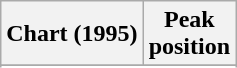<table class="wikitable sortable plainrowheaders" style="text-align:center">
<tr>
<th scope="col">Chart (1995)</th>
<th scope="col">Peak<br>position</th>
</tr>
<tr>
</tr>
<tr>
</tr>
<tr>
</tr>
</table>
